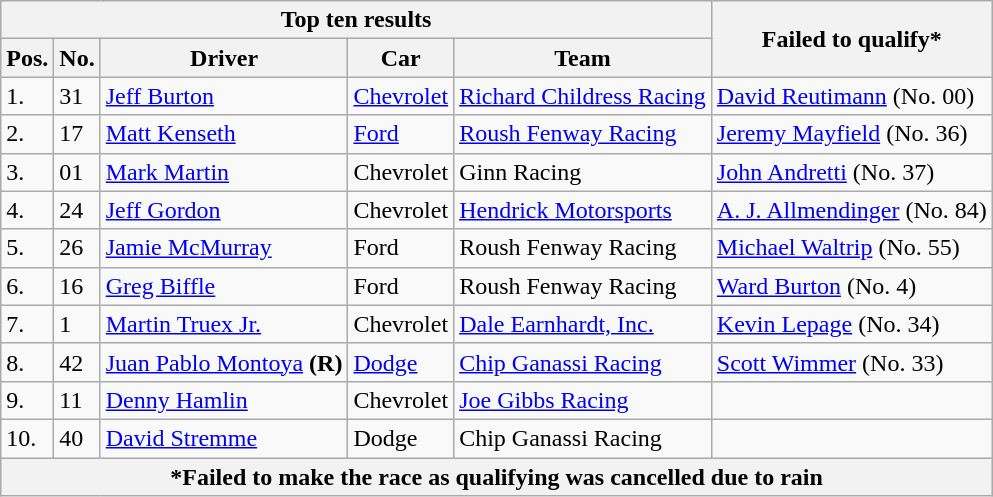<table class="wikitable">
<tr>
<th colspan=5>Top ten results</th>
<th rowspan=2>Failed to qualify*</th>
</tr>
<tr>
<th>Pos.</th>
<th>No.</th>
<th>Driver</th>
<th>Car</th>
<th>Team</th>
</tr>
<tr>
<td>1.</td>
<td>31</td>
<td><a href='#'>Jeff Burton</a></td>
<td><a href='#'>Chevrolet</a></td>
<td><a href='#'>Richard Childress Racing</a></td>
<td><a href='#'>David Reutimann</a> (No. 00)</td>
</tr>
<tr>
<td>2.</td>
<td>17</td>
<td><a href='#'>Matt Kenseth</a></td>
<td><a href='#'>Ford</a></td>
<td><a href='#'>Roush Fenway Racing</a></td>
<td><a href='#'>Jeremy Mayfield</a> (No. 36)</td>
</tr>
<tr>
<td>3.</td>
<td>01</td>
<td><a href='#'>Mark Martin</a></td>
<td>Chevrolet</td>
<td>Ginn Racing</td>
<td><a href='#'>John Andretti</a> (No. 37)</td>
</tr>
<tr>
<td>4.</td>
<td>24</td>
<td><a href='#'>Jeff Gordon</a></td>
<td>Chevrolet</td>
<td><a href='#'>Hendrick Motorsports</a></td>
<td><a href='#'>A. J. Allmendinger</a> (No. 84)</td>
</tr>
<tr>
<td>5.</td>
<td>26</td>
<td><a href='#'>Jamie McMurray</a></td>
<td>Ford</td>
<td>Roush Fenway Racing</td>
<td><a href='#'>Michael Waltrip</a> (No. 55)</td>
</tr>
<tr>
<td>6.</td>
<td>16</td>
<td><a href='#'>Greg Biffle</a></td>
<td>Ford</td>
<td>Roush Fenway Racing</td>
<td><a href='#'>Ward Burton</a> (No. 4)</td>
</tr>
<tr>
<td>7.</td>
<td>1</td>
<td><a href='#'>Martin Truex Jr.</a></td>
<td>Chevrolet</td>
<td><a href='#'>Dale Earnhardt, Inc.</a></td>
<td><a href='#'>Kevin Lepage</a> (No. 34)</td>
</tr>
<tr>
<td>8.</td>
<td>42</td>
<td><a href='#'>Juan Pablo Montoya</a> <strong>(R)</strong></td>
<td><a href='#'>Dodge</a></td>
<td><a href='#'>Chip Ganassi Racing</a></td>
<td><a href='#'>Scott Wimmer</a> (No. 33)</td>
</tr>
<tr>
<td>9.</td>
<td>11</td>
<td><a href='#'>Denny Hamlin</a></td>
<td>Chevrolet</td>
<td><a href='#'>Joe Gibbs Racing</a></td>
<td></td>
</tr>
<tr>
<td>10.</td>
<td>40</td>
<td><a href='#'>David Stremme</a></td>
<td>Dodge</td>
<td>Chip Ganassi Racing</td>
<td></td>
</tr>
<tr>
<th colspan=6>*Failed to make the race as qualifying was cancelled due to rain</th>
</tr>
</table>
